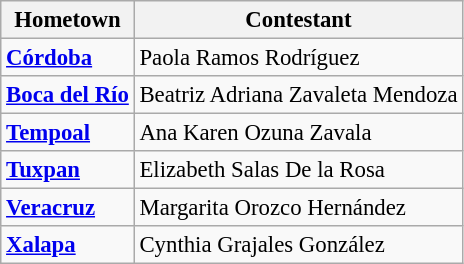<table class="wikitable sortable" style="font-size: 95%;">
<tr>
<th>Hometown</th>
<th>Contestant</th>
</tr>
<tr>
<td><strong><a href='#'>Córdoba</a></strong></td>
<td>Paola Ramos Rodríguez</td>
</tr>
<tr>
<td><strong><a href='#'>Boca del Río</a></strong></td>
<td>Beatriz Adriana Zavaleta Mendoza</td>
</tr>
<tr>
<td><strong><a href='#'>Tempoal</a></strong></td>
<td>Ana Karen Ozuna Zavala</td>
</tr>
<tr>
<td><strong><a href='#'>Tuxpan</a></strong></td>
<td>Elizabeth Salas De la Rosa</td>
</tr>
<tr>
<td><strong><a href='#'>Veracruz</a></strong></td>
<td>Margarita Orozco Hernández</td>
</tr>
<tr>
<td><strong><a href='#'>Xalapa</a></strong></td>
<td>Cynthia Grajales González</td>
</tr>
</table>
